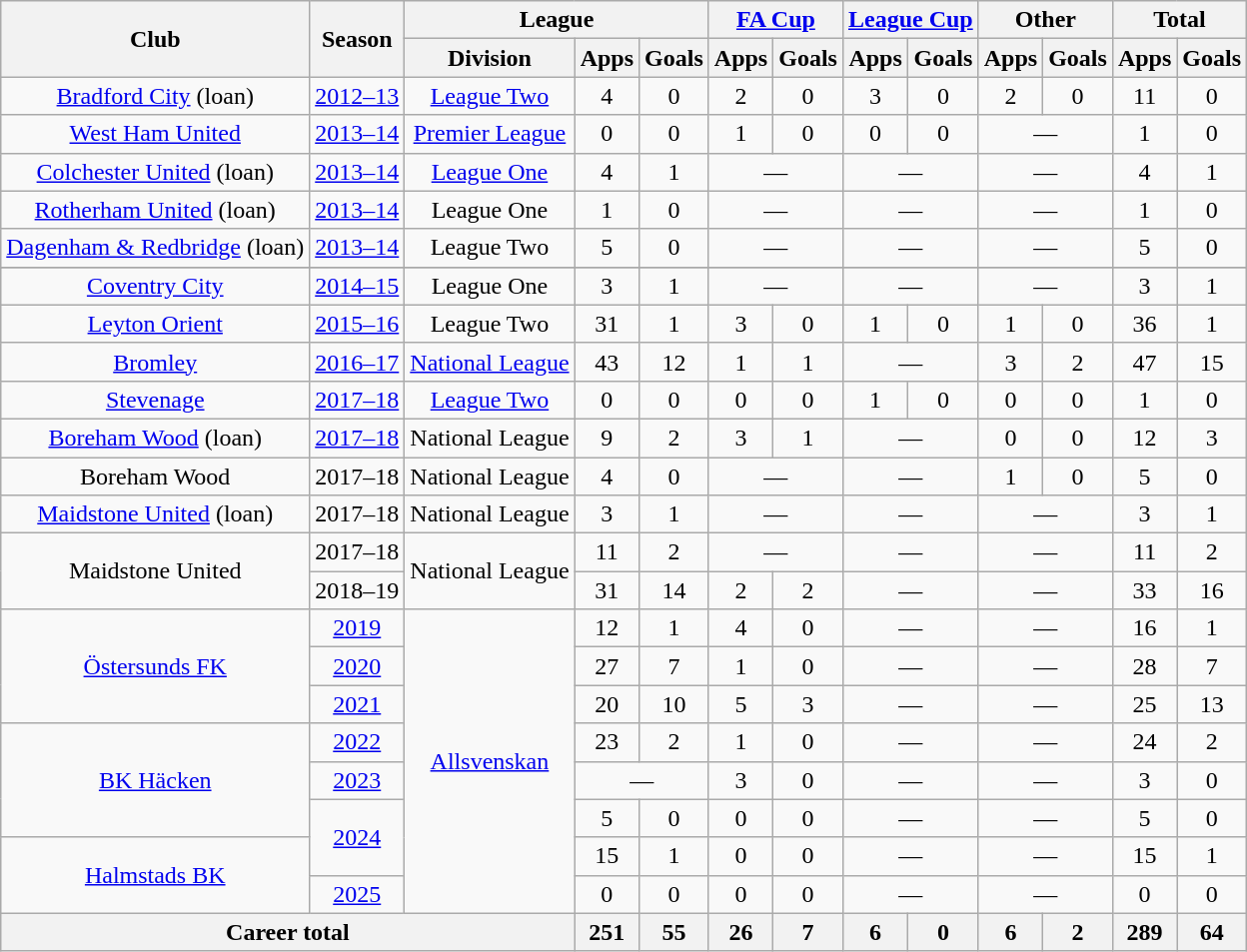<table class="wikitable" style="text-align:center">
<tr>
<th rowspan="2">Club</th>
<th rowspan="2">Season</th>
<th colspan="3">League</th>
<th colspan="2"><a href='#'>FA Cup</a></th>
<th colspan="2"><a href='#'>League Cup</a></th>
<th colspan="2">Other</th>
<th colspan="2">Total</th>
</tr>
<tr>
<th>Division</th>
<th>Apps</th>
<th>Goals</th>
<th>Apps</th>
<th>Goals</th>
<th>Apps</th>
<th>Goals</th>
<th>Apps</th>
<th>Goals</th>
<th>Apps</th>
<th>Goals</th>
</tr>
<tr>
<td><a href='#'>Bradford City</a> (loan)</td>
<td><a href='#'>2012–13</a></td>
<td><a href='#'>League Two</a></td>
<td>4</td>
<td>0</td>
<td>2</td>
<td>0</td>
<td>3</td>
<td>0</td>
<td>2</td>
<td>0</td>
<td>11</td>
<td>0</td>
</tr>
<tr>
<td><a href='#'>West Ham United</a></td>
<td><a href='#'>2013–14</a></td>
<td><a href='#'>Premier League</a></td>
<td>0</td>
<td>0</td>
<td>1</td>
<td>0</td>
<td>0</td>
<td>0</td>
<td colspan="2">—</td>
<td>1</td>
<td>0</td>
</tr>
<tr>
<td><a href='#'>Colchester United</a> (loan)</td>
<td><a href='#'>2013–14</a></td>
<td><a href='#'>League One</a></td>
<td>4</td>
<td>1</td>
<td colspan="2">—</td>
<td colspan="2">—</td>
<td colspan="2">—</td>
<td>4</td>
<td>1</td>
</tr>
<tr>
<td><a href='#'>Rotherham United</a> (loan)</td>
<td><a href='#'>2013–14</a></td>
<td>League One</td>
<td>1</td>
<td>0</td>
<td colspan="2">—</td>
<td colspan="2">—</td>
<td colspan="2">—</td>
<td>1</td>
<td>0</td>
</tr>
<tr>
<td><a href='#'>Dagenham & Redbridge</a> (loan)</td>
<td><a href='#'>2013–14</a></td>
<td>League Two</td>
<td>5</td>
<td>0</td>
<td colspan="2">—</td>
<td colspan="2">—</td>
<td colspan="2">—</td>
<td>5</td>
<td>0</td>
</tr>
<tr>
</tr>
<tr>
<td><a href='#'>Coventry City</a></td>
<td><a href='#'>2014–15</a></td>
<td>League One</td>
<td>3</td>
<td>1</td>
<td colspan="2">—</td>
<td colspan="2">—</td>
<td colspan="2">—</td>
<td>3</td>
<td>1</td>
</tr>
<tr>
<td><a href='#'>Leyton Orient</a></td>
<td><a href='#'>2015–16</a></td>
<td>League Two</td>
<td>31</td>
<td>1</td>
<td>3</td>
<td>0</td>
<td>1</td>
<td>0</td>
<td>1</td>
<td>0</td>
<td>36</td>
<td>1</td>
</tr>
<tr>
<td><a href='#'>Bromley</a></td>
<td><a href='#'>2016–17</a></td>
<td><a href='#'>National League</a></td>
<td>43</td>
<td>12</td>
<td>1</td>
<td>1</td>
<td colspan="2">—</td>
<td>3</td>
<td>2</td>
<td>47</td>
<td>15</td>
</tr>
<tr>
<td><a href='#'>Stevenage</a></td>
<td><a href='#'>2017–18</a></td>
<td><a href='#'>League Two</a></td>
<td>0</td>
<td>0</td>
<td>0</td>
<td>0</td>
<td>1</td>
<td>0</td>
<td>0</td>
<td>0</td>
<td>1</td>
<td>0</td>
</tr>
<tr>
<td><a href='#'>Boreham Wood</a> (loan)</td>
<td><a href='#'>2017–18</a></td>
<td>National League</td>
<td>9</td>
<td>2</td>
<td>3</td>
<td>1</td>
<td colspan="2">—</td>
<td>0</td>
<td>0</td>
<td>12</td>
<td>3</td>
</tr>
<tr>
<td>Boreham Wood</td>
<td>2017–18</td>
<td>National League</td>
<td>4</td>
<td>0</td>
<td colspan="2">—</td>
<td colspan="2">—</td>
<td>1</td>
<td>0</td>
<td>5</td>
<td>0</td>
</tr>
<tr>
<td><a href='#'>Maidstone United</a> (loan)</td>
<td>2017–18</td>
<td>National League</td>
<td>3</td>
<td>1</td>
<td colspan="2">—</td>
<td colspan="2">—</td>
<td colspan="2">—</td>
<td>3</td>
<td>1</td>
</tr>
<tr>
<td rowspan=2>Maidstone United</td>
<td>2017–18</td>
<td rowspan=2>National League</td>
<td>11</td>
<td>2</td>
<td colspan="2">—</td>
<td colspan="2">—</td>
<td colspan="2">—</td>
<td>11</td>
<td>2</td>
</tr>
<tr>
<td>2018–19</td>
<td>31</td>
<td>14</td>
<td>2</td>
<td>2</td>
<td colspan="2">—</td>
<td colspan="2">—</td>
<td>33</td>
<td>16</td>
</tr>
<tr>
<td rowspan=3><a href='#'>Östersunds FK</a></td>
<td><a href='#'>2019</a></td>
<td rowspan=8><a href='#'>Allsvenskan</a></td>
<td>12</td>
<td>1</td>
<td>4</td>
<td>0</td>
<td colspan="2">—</td>
<td colspan="2">—</td>
<td>16</td>
<td>1</td>
</tr>
<tr>
<td><a href='#'>2020</a></td>
<td>27</td>
<td>7</td>
<td>1</td>
<td>0</td>
<td colspan="2">—</td>
<td colspan="2">—</td>
<td>28</td>
<td>7</td>
</tr>
<tr>
<td><a href='#'>2021</a></td>
<td>20</td>
<td>10</td>
<td>5</td>
<td>3</td>
<td colspan="2">—</td>
<td colspan="2">—</td>
<td>25</td>
<td>13</td>
</tr>
<tr>
<td rowspan=3><a href='#'>BK Häcken</a></td>
<td><a href='#'>2022</a></td>
<td>23</td>
<td>2</td>
<td>1</td>
<td>0</td>
<td colspan="2">—</td>
<td colspan="2">—</td>
<td>24</td>
<td>2</td>
</tr>
<tr>
<td><a href='#'>2023</a></td>
<td colspan="2">—</td>
<td>3</td>
<td>0</td>
<td colspan="2">—</td>
<td colspan="2">—</td>
<td>3</td>
<td>0</td>
</tr>
<tr>
<td rowspan=2><a href='#'>2024</a></td>
<td>5</td>
<td>0</td>
<td>0</td>
<td>0</td>
<td colspan="2">—</td>
<td colspan="2">—</td>
<td>5</td>
<td>0</td>
</tr>
<tr>
<td rowspan=2><a href='#'>Halmstads BK</a></td>
<td>15</td>
<td>1</td>
<td>0</td>
<td>0</td>
<td colspan="2">—</td>
<td colspan="2">—</td>
<td>15</td>
<td>1</td>
</tr>
<tr>
<td><a href='#'>2025</a></td>
<td>0</td>
<td>0</td>
<td>0</td>
<td>0</td>
<td colspan="2">—</td>
<td colspan="2">—</td>
<td>0</td>
<td>0</td>
</tr>
<tr>
<th colspan="3">Career total</th>
<th>251</th>
<th>55</th>
<th>26</th>
<th>7</th>
<th>6</th>
<th>0</th>
<th>6</th>
<th>2</th>
<th>289</th>
<th>64</th>
</tr>
</table>
